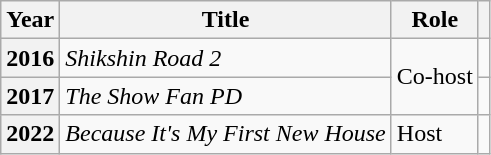<table class="wikitable plainrowheaders"">
<tr>
<th scope="col">Year</th>
<th scope="col">Title</th>
<th scope="col">Role</th>
<th scope="col"></th>
</tr>
<tr>
<th scope="row">2016</th>
<td><em>Shikshin Road 2</em></td>
<td rowspan="2">Co-host</td>
<td style="text-align:center"></td>
</tr>
<tr>
<th scope="row">2017</th>
<td><em>The Show Fan PD</em></td>
<td style="text-align:center"></td>
</tr>
<tr>
<th scope="row">2022</th>
<td><em>Because It's My First New House</em></td>
<td>Host</td>
<td style="text-align:center"></td>
</tr>
</table>
